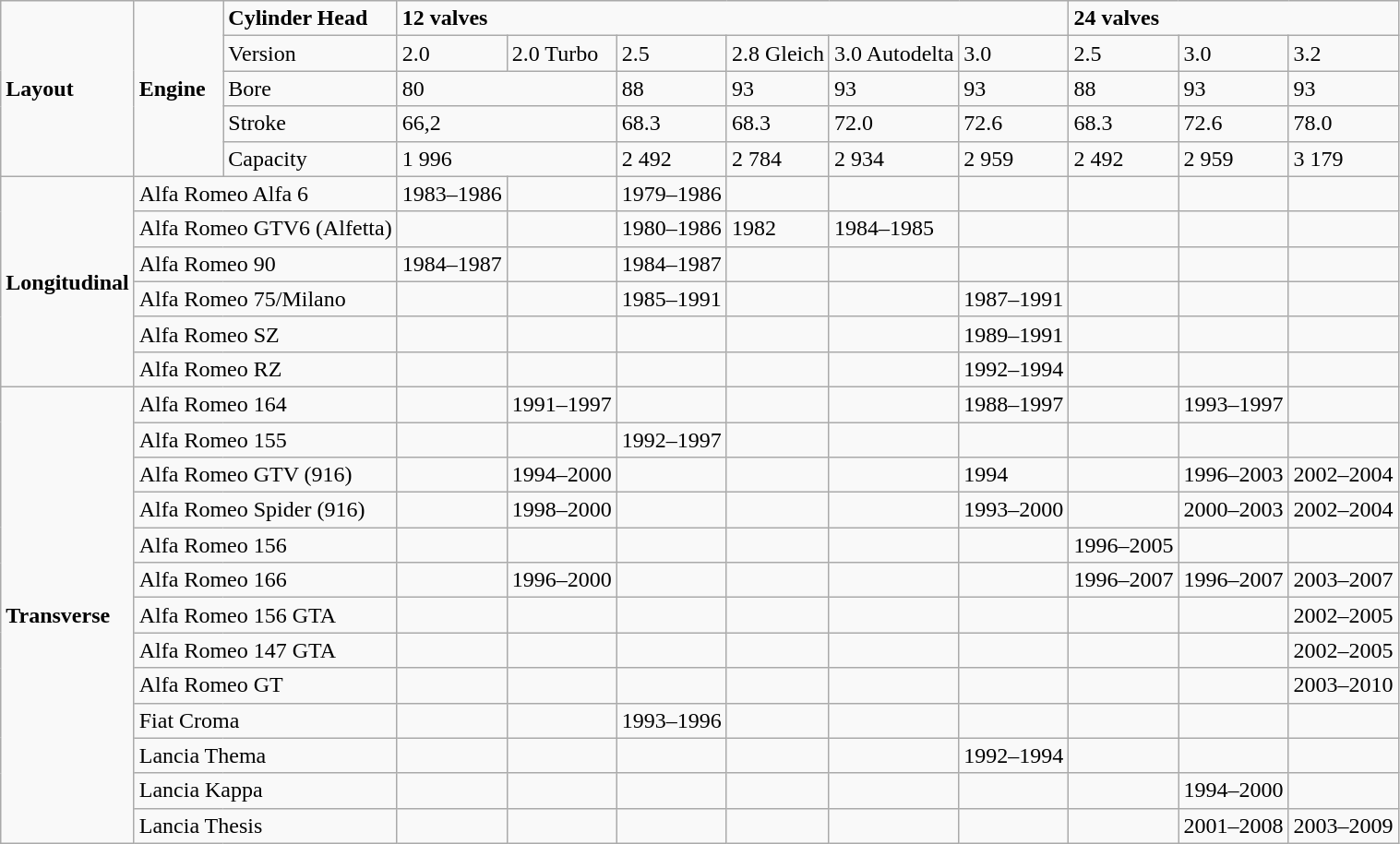<table class="wikitable">
<tr>
<td rowspan="5"><strong>Layout</strong></td>
<td rowspan="5"><strong>Engine</strong></td>
<td><strong>Cylinder Head</strong></td>
<td colspan="6"><strong>12 valves</strong></td>
<td colspan="3"><strong>24 valves</strong></td>
</tr>
<tr>
<td>Version</td>
<td>2.0</td>
<td>2.0 Turbo</td>
<td>2.5</td>
<td>2.8 Gleich</td>
<td>3.0 Autodelta</td>
<td>3.0</td>
<td>2.5</td>
<td>3.0</td>
<td>3.2</td>
</tr>
<tr>
<td>Bore</td>
<td colspan="2">80</td>
<td>88</td>
<td>93</td>
<td>93</td>
<td>93</td>
<td>88</td>
<td>93</td>
<td>93</td>
</tr>
<tr>
<td>Stroke</td>
<td colspan="2">66,2</td>
<td>68.3</td>
<td>68.3</td>
<td>72.0</td>
<td>72.6</td>
<td>68.3</td>
<td>72.6</td>
<td>78.0</td>
</tr>
<tr>
<td>Capacity</td>
<td colspan="2">1 996</td>
<td>2 492</td>
<td>2 784</td>
<td>2 934</td>
<td>2 959</td>
<td>2 492</td>
<td>2 959</td>
<td>3 179</td>
</tr>
<tr>
<td rowspan="6"><strong>Longitudinal</strong></td>
<td colspan="2">Alfa Romeo Alfa 6</td>
<td>1983–1986</td>
<td></td>
<td>1979–1986</td>
<td></td>
<td></td>
<td></td>
<td></td>
<td></td>
<td></td>
</tr>
<tr>
<td colspan="2">Alfa Romeo GTV6 (Alfetta)</td>
<td></td>
<td></td>
<td>1980–1986</td>
<td>1982</td>
<td>1984–1985</td>
<td></td>
<td></td>
<td></td>
<td></td>
</tr>
<tr>
<td colspan="2">Alfa Romeo 90</td>
<td>1984–1987</td>
<td></td>
<td>1984–1987</td>
<td></td>
<td></td>
<td></td>
<td></td>
<td></td>
<td></td>
</tr>
<tr>
<td colspan="2">Alfa Romeo 75/Milano</td>
<td></td>
<td></td>
<td>1985–1991</td>
<td></td>
<td></td>
<td>1987–1991</td>
<td></td>
<td></td>
<td></td>
</tr>
<tr>
<td colspan="2">Alfa Romeo SZ</td>
<td></td>
<td></td>
<td></td>
<td></td>
<td></td>
<td>1989–1991</td>
<td></td>
<td></td>
<td></td>
</tr>
<tr>
<td colspan="2">Alfa Romeo RZ</td>
<td></td>
<td></td>
<td></td>
<td></td>
<td></td>
<td>1992–1994</td>
<td></td>
<td></td>
<td></td>
</tr>
<tr>
<td rowspan="13"><strong>Transverse</strong></td>
<td colspan="2">Alfa Romeo 164</td>
<td></td>
<td>1991–1997</td>
<td></td>
<td></td>
<td></td>
<td>1988–1997</td>
<td></td>
<td>1993–1997</td>
<td></td>
</tr>
<tr>
<td colspan="2">Alfa Romeo 155</td>
<td></td>
<td></td>
<td>1992–1997</td>
<td></td>
<td></td>
<td></td>
<td></td>
<td></td>
<td></td>
</tr>
<tr>
<td colspan="2">Alfa Romeo GTV (916)</td>
<td></td>
<td>1994–2000</td>
<td></td>
<td></td>
<td></td>
<td>1994</td>
<td></td>
<td>1996–2003</td>
<td>2002–2004</td>
</tr>
<tr>
<td colspan="2">Alfa Romeo Spider (916)</td>
<td></td>
<td>1998–2000</td>
<td></td>
<td></td>
<td></td>
<td>1993–2000</td>
<td></td>
<td>2000–2003</td>
<td>2002–2004</td>
</tr>
<tr>
<td colspan="2">Alfa Romeo 156</td>
<td></td>
<td></td>
<td></td>
<td></td>
<td></td>
<td></td>
<td>1996–2005</td>
<td></td>
<td></td>
</tr>
<tr>
<td colspan="2">Alfa Romeo 166</td>
<td></td>
<td>1996–2000</td>
<td></td>
<td></td>
<td></td>
<td></td>
<td>1996–2007</td>
<td>1996–2007</td>
<td>2003–2007</td>
</tr>
<tr>
<td colspan="2">Alfa Romeo 156 GTA</td>
<td></td>
<td></td>
<td></td>
<td></td>
<td></td>
<td></td>
<td></td>
<td></td>
<td>2002–2005</td>
</tr>
<tr>
<td colspan="2">Alfa Romeo 147 GTA</td>
<td></td>
<td></td>
<td></td>
<td></td>
<td></td>
<td></td>
<td></td>
<td></td>
<td>2002–2005</td>
</tr>
<tr>
<td colspan="2">Alfa Romeo GT</td>
<td></td>
<td></td>
<td></td>
<td></td>
<td></td>
<td></td>
<td></td>
<td></td>
<td>2003–2010</td>
</tr>
<tr>
<td colspan="2">Fiat Croma</td>
<td></td>
<td></td>
<td>1993–1996</td>
<td></td>
<td></td>
<td></td>
<td></td>
<td></td>
<td></td>
</tr>
<tr>
<td colspan="2">Lancia Thema</td>
<td></td>
<td></td>
<td></td>
<td></td>
<td></td>
<td>1992–1994</td>
<td></td>
<td></td>
<td></td>
</tr>
<tr>
<td colspan="2">Lancia Kappa</td>
<td></td>
<td></td>
<td></td>
<td></td>
<td></td>
<td></td>
<td></td>
<td>1994–2000</td>
<td></td>
</tr>
<tr>
<td colspan="2">Lancia Thesis</td>
<td></td>
<td></td>
<td></td>
<td></td>
<td></td>
<td></td>
<td></td>
<td>2001–2008</td>
<td>2003–2009</td>
</tr>
</table>
